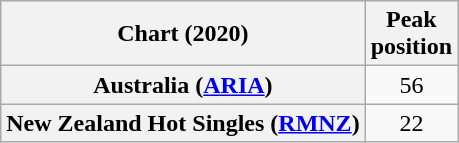<table class="wikitable sortable plainrowheaders" style="text-align:center">
<tr>
<th scope="col">Chart (2020)</th>
<th scope="col">Peak<br>position</th>
</tr>
<tr>
<th scope="row">Australia (<a href='#'>ARIA</a>)</th>
<td>56</td>
</tr>
<tr>
<th scope="row">New Zealand Hot Singles (<a href='#'>RMNZ</a>)</th>
<td>22</td>
</tr>
</table>
